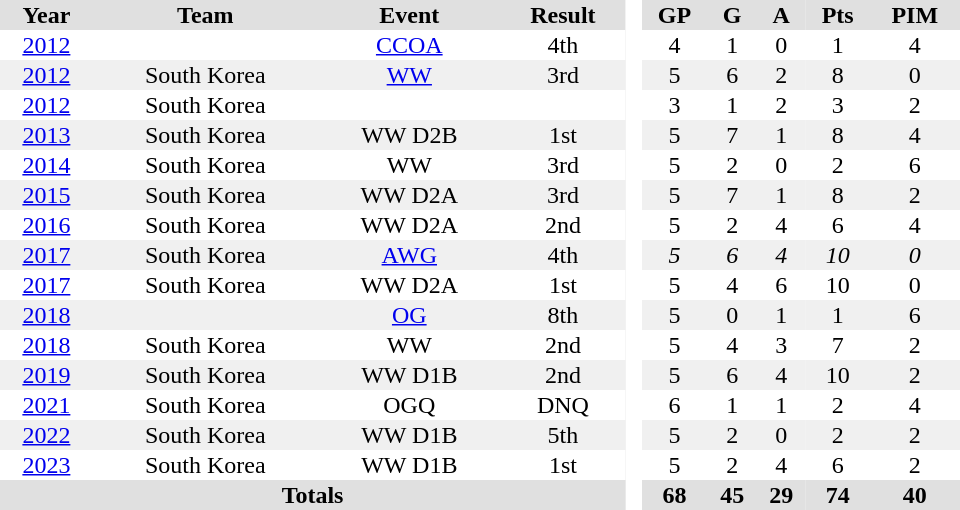<table border="0" cellpadding="1" cellspacing="0" style="text-align:center; width:40em">
<tr align="centre" bgcolor="#e0e0e0">
<th>Year</th>
<th>Team</th>
<th>Event</th>
<th>Result</th>
<th rowspan="90" bgcolor="#ffffff"> </th>
<th>GP</th>
<th>G</th>
<th>A</th>
<th>Pts</th>
<th>PIM</th>
</tr>
<tr>
<td><a href='#'>2012</a></td>
<td></td>
<td><a href='#'>CCOA</a></td>
<td>4th</td>
<td>4</td>
<td>1</td>
<td>0</td>
<td>1</td>
<td>4</td>
</tr>
<tr bgcolor="#f0f0f0">
<td><a href='#'>2012</a></td>
<td>South Korea</td>
<td><a href='#'>WW</a> </td>
<td>3rd</td>
<td>5</td>
<td>6</td>
<td>2</td>
<td>8</td>
<td>0</td>
</tr>
<tr>
<td><a href='#'>2012</a></td>
<td>South Korea</td>
<td></td>
<td></td>
<td>3</td>
<td>1</td>
<td>2</td>
<td>3</td>
<td>2</td>
</tr>
<tr bgcolor="#f0f0f0">
<td><a href='#'>2013</a></td>
<td>South Korea</td>
<td>WW D2B</td>
<td>1st</td>
<td>5</td>
<td>7</td>
<td>1</td>
<td>8</td>
<td>4</td>
</tr>
<tr>
<td><a href='#'>2014</a></td>
<td>South Korea</td>
<td>WW </td>
<td>3rd</td>
<td>5</td>
<td>2</td>
<td>0</td>
<td>2</td>
<td>6</td>
</tr>
<tr bgcolor="#f0f0f0">
<td><a href='#'>2015</a></td>
<td>South Korea</td>
<td>WW D2A</td>
<td>3rd</td>
<td>5</td>
<td>7</td>
<td>1</td>
<td>8</td>
<td>2</td>
</tr>
<tr>
<td><a href='#'>2016</a></td>
<td>South Korea</td>
<td>WW D2A</td>
<td>2nd</td>
<td>5</td>
<td>2</td>
<td>4</td>
<td>6</td>
<td>4</td>
</tr>
<tr bgcolor="#f0f0f0">
<td><a href='#'>2017</a></td>
<td>South Korea</td>
<td><a href='#'>AWG</a></td>
<td>4th</td>
<td><em>5</em></td>
<td><em>6</em></td>
<td><em>4</em></td>
<td><em>10</em></td>
<td><em>0</em></td>
</tr>
<tr>
<td><a href='#'>2017</a></td>
<td>South Korea</td>
<td>WW D2A</td>
<td>1st</td>
<td>5</td>
<td>4</td>
<td>6</td>
<td>10</td>
<td>0</td>
</tr>
<tr bgcolor="#f0f0f0">
<td><a href='#'>2018</a></td>
<td></td>
<td><a href='#'>OG</a></td>
<td>8th</td>
<td>5</td>
<td>0</td>
<td>1</td>
<td>1</td>
<td>6</td>
</tr>
<tr>
<td><a href='#'>2018</a></td>
<td>South Korea</td>
<td>WW </td>
<td>2nd</td>
<td>5</td>
<td>4</td>
<td>3</td>
<td>7</td>
<td>2</td>
</tr>
<tr bgcolor="#f0f0f0">
<td><a href='#'>2019</a></td>
<td>South Korea</td>
<td>WW D1B</td>
<td>2nd</td>
<td>5</td>
<td>6</td>
<td>4</td>
<td>10</td>
<td>2</td>
</tr>
<tr>
<td><a href='#'>2021</a></td>
<td>South Korea</td>
<td>OGQ</td>
<td>DNQ</td>
<td>6</td>
<td>1</td>
<td>1</td>
<td>2</td>
<td>4</td>
</tr>
<tr bgcolor="#f0f0f0">
<td><a href='#'>2022</a></td>
<td>South Korea</td>
<td>WW D1B</td>
<td>5th</td>
<td>5</td>
<td>2</td>
<td>0</td>
<td>2</td>
<td>2</td>
</tr>
<tr>
<td><a href='#'>2023</a></td>
<td>South Korea</td>
<td>WW D1B</td>
<td>1st</td>
<td>5</td>
<td>2</td>
<td>4</td>
<td>6</td>
<td>2</td>
</tr>
<tr align="centre" bgcolor="#e0e0e0">
<th colspan="4">Totals</th>
<th>68</th>
<th>45</th>
<th>29</th>
<th>74</th>
<th>40</th>
</tr>
</table>
